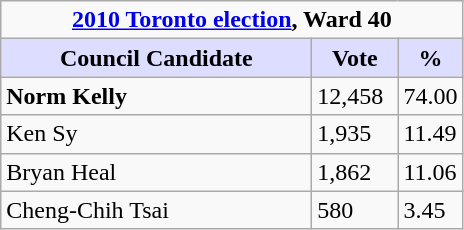<table class="wikitable">
<tr>
<td Colspan="3" align="center"><strong><a href='#'>2010 Toronto election</a>, Ward 40</strong></td>
</tr>
<tr>
<th style="background:#ddf; width:200px;">Council Candidate</th>
<th style="background:#ddf; width:50px;">Vote</th>
<th style="background:#ddf; width:30px;">%</th>
</tr>
<tr>
<td><strong>Norm Kelly</strong></td>
<td>12,458</td>
<td>74.00</td>
</tr>
<tr>
<td>Ken Sy</td>
<td>1,935</td>
<td>11.49</td>
</tr>
<tr>
<td>Bryan Heal</td>
<td>1,862</td>
<td>11.06</td>
</tr>
<tr>
<td>Cheng-Chih Tsai</td>
<td>580</td>
<td>3.45</td>
</tr>
</table>
